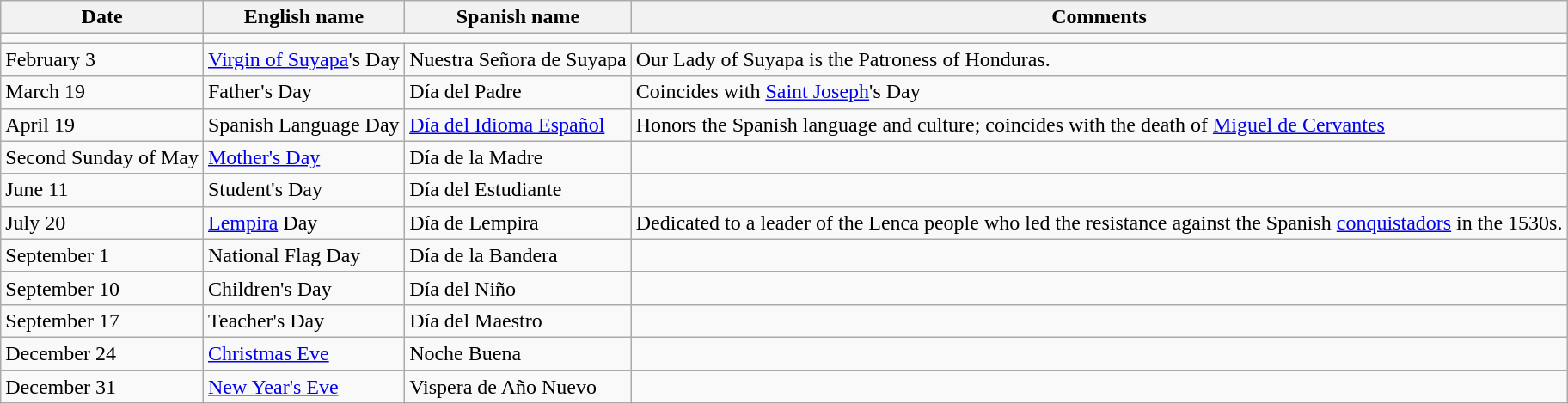<table class="wikitable">
<tr>
<th>Date</th>
<th>English name</th>
<th>Spanish name</th>
<th>Comments</th>
</tr>
<tr>
<td></td>
</tr>
<tr>
<td>February 3</td>
<td><a href='#'>Virgin of Suyapa</a>'s Day</td>
<td>Nuestra Señora de Suyapa</td>
<td>Our Lady of Suyapa is the Patroness of Honduras.</td>
</tr>
<tr>
<td>March 19</td>
<td>Father's Day</td>
<td>Día del Padre</td>
<td>Coincides with <a href='#'>Saint Joseph</a>'s Day</td>
</tr>
<tr>
<td>April 19</td>
<td>Spanish Language Day</td>
<td><a href='#'>Día del Idioma Español</a></td>
<td>Honors the Spanish language and culture; coincides with the death of <a href='#'>Miguel de Cervantes</a></td>
</tr>
<tr>
<td>Second Sunday of May</td>
<td><a href='#'>Mother's Day</a></td>
<td>Día de la Madre</td>
<td></td>
</tr>
<tr>
<td>June 11</td>
<td>Student's Day</td>
<td>Día del Estudiante</td>
<td></td>
</tr>
<tr>
<td>July 20</td>
<td><a href='#'>Lempira</a> Day</td>
<td>Día de Lempira</td>
<td>Dedicated to a leader of the Lenca people who led the resistance against the Spanish <a href='#'>conquistadors</a> in the 1530s.</td>
</tr>
<tr>
<td>September 1</td>
<td>National Flag Day</td>
<td>Día de la Bandera</td>
<td></td>
</tr>
<tr>
<td>September 10</td>
<td>Children's Day</td>
<td>Día del Niño</td>
<td></td>
</tr>
<tr>
<td>September 17</td>
<td>Teacher's Day</td>
<td>Día del Maestro</td>
<td></td>
</tr>
<tr>
<td>December 24</td>
<td><a href='#'>Christmas Eve</a></td>
<td>Noche Buena</td>
<td></td>
</tr>
<tr>
<td>December 31</td>
<td><a href='#'>New Year's Eve</a></td>
<td>Vispera de Año Nuevo</td>
<td></td>
</tr>
</table>
